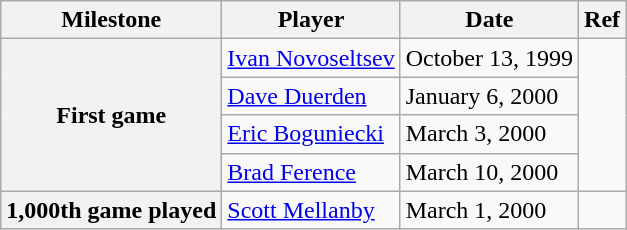<table class="wikitable">
<tr>
<th scope="col">Milestone</th>
<th scope="col">Player</th>
<th scope="col">Date</th>
<th scope="col">Ref</th>
</tr>
<tr>
<th rowspan=4>First game</th>
<td><a href='#'>Ivan Novoseltsev</a></td>
<td>October 13, 1999</td>
<td rowspan=4></td>
</tr>
<tr>
<td><a href='#'>Dave Duerden</a></td>
<td>January 6, 2000</td>
</tr>
<tr>
<td><a href='#'>Eric Boguniecki</a></td>
<td>March 3, 2000</td>
</tr>
<tr>
<td><a href='#'>Brad Ference</a></td>
<td>March 10, 2000</td>
</tr>
<tr>
<th>1,000th game played</th>
<td><a href='#'>Scott Mellanby</a></td>
<td>March 1, 2000</td>
<td></td>
</tr>
</table>
